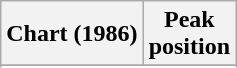<table class="wikitable sortable plainrowheaders" style="text-align:center">
<tr>
<th scope="col">Chart (1986)</th>
<th scope="col">Peak<br> position</th>
</tr>
<tr>
</tr>
<tr>
</tr>
</table>
